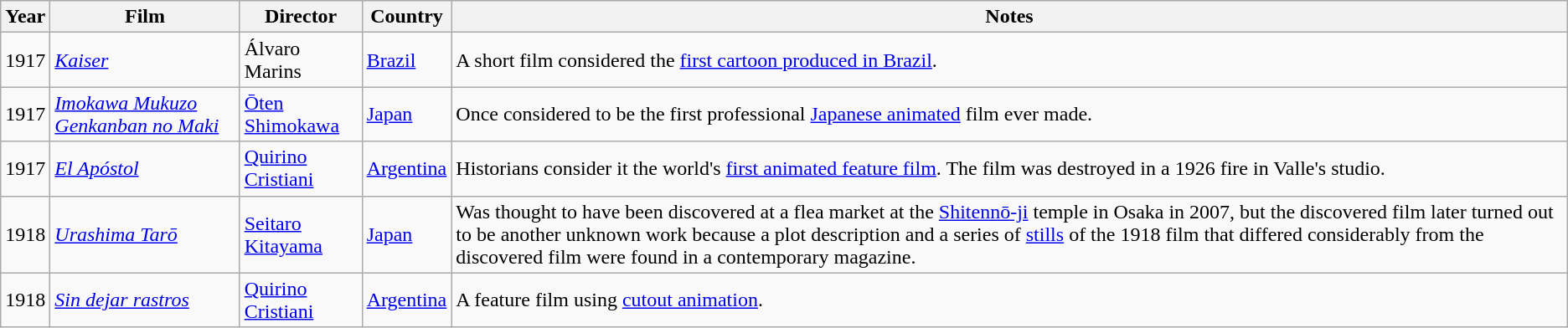<table class="wikitable">
<tr>
<th>Year</th>
<th>Film</th>
<th>Director</th>
<th>Country</th>
<th>Notes</th>
</tr>
<tr>
<td>1917</td>
<td><em><a href='#'>Kaiser</a></em></td>
<td>Álvaro Marins</td>
<td><a href='#'>Brazil</a></td>
<td>A short film considered the <a href='#'>first cartoon produced in Brazil</a>.</td>
</tr>
<tr>
<td>1917</td>
<td><em><a href='#'>Imokawa Mukuzo Genkanban no Maki</a></em></td>
<td><a href='#'>Ōten Shimokawa</a></td>
<td><a href='#'>Japan</a></td>
<td>Once considered to be the first professional <a href='#'>Japanese animated</a> film ever made.</td>
</tr>
<tr>
<td>1917</td>
<td><em><a href='#'>El Apóstol</a></em></td>
<td><a href='#'>Quirino Cristiani</a></td>
<td><a href='#'>Argentina</a></td>
<td>Historians consider it the world's <a href='#'>first animated feature film</a>. The film was destroyed in a 1926 fire in Valle's studio.</td>
</tr>
<tr>
<td>1918</td>
<td><em><a href='#'>Urashima Tarō</a></em></td>
<td><a href='#'>Seitaro Kitayama</a></td>
<td><a href='#'>Japan</a></td>
<td>Was thought to have been discovered at a flea market at the <a href='#'>Shitennō-ji</a> temple in Osaka in 2007, but the discovered film later turned out to be another unknown work because a plot description and a series of <a href='#'>stills</a> of the 1918 film that differed considerably from the discovered film were found in a contemporary magazine.</td>
</tr>
<tr>
<td>1918</td>
<td><em><a href='#'>Sin dejar rastros</a></em></td>
<td><a href='#'>Quirino Cristiani</a></td>
<td><a href='#'>Argentina</a></td>
<td>A feature film using <a href='#'>cutout animation</a>.</td>
</tr>
</table>
